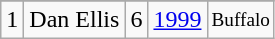<table class="wikitable">
<tr>
</tr>
<tr>
<td>1</td>
<td>Dan Ellis</td>
<td>6</td>
<td><a href='#'>1999</a></td>
<td style="font-size:80%;">Buffalo</td>
</tr>
</table>
